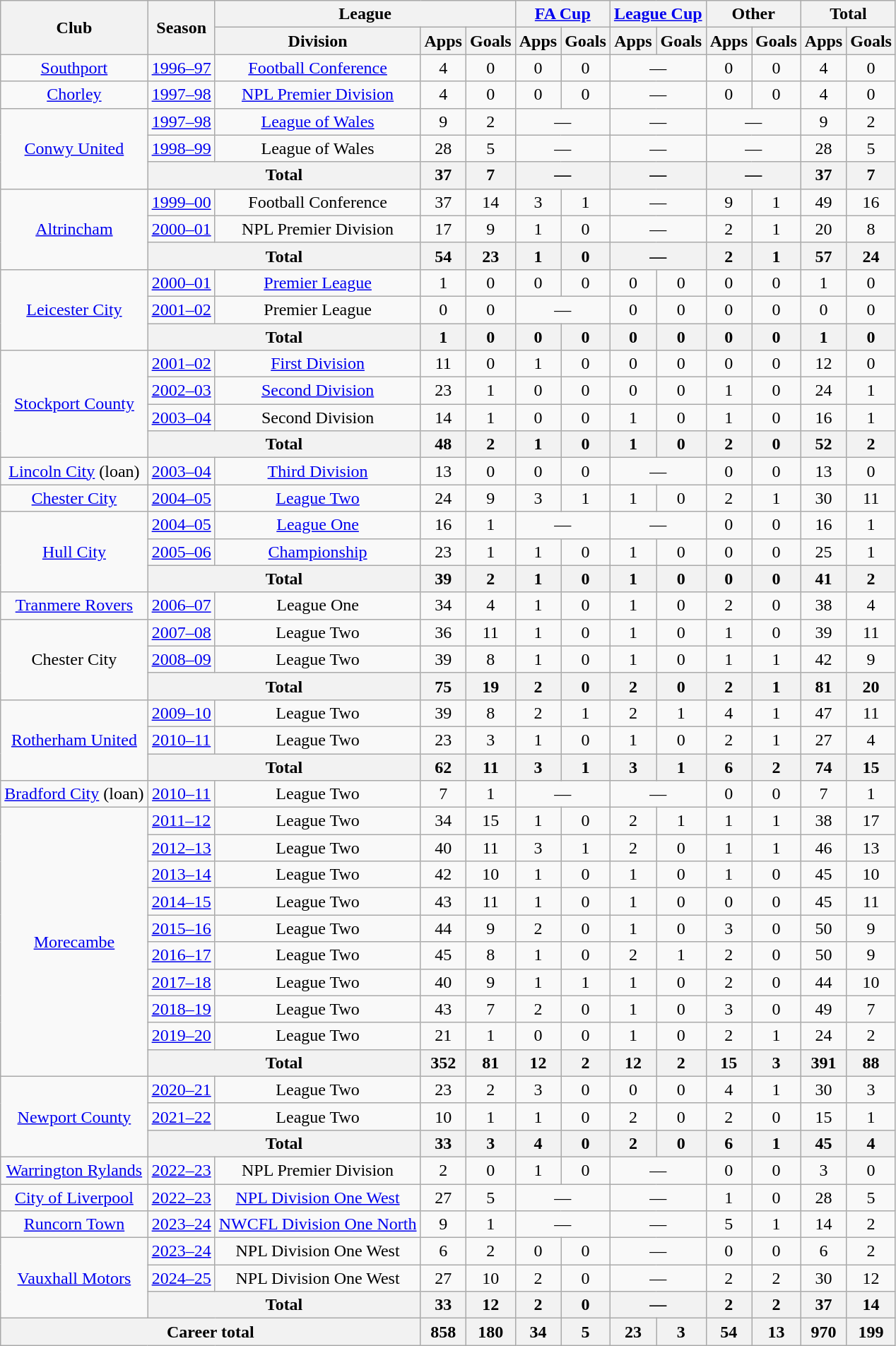<table class="wikitable" style="text-align: center">
<tr>
<th rowspan="2">Club</th>
<th rowspan="2">Season</th>
<th colspan="3">League</th>
<th colspan="2"><a href='#'>FA Cup</a></th>
<th colspan="2"><a href='#'>League Cup</a></th>
<th colspan="2">Other</th>
<th colspan="2">Total</th>
</tr>
<tr>
<th>Division</th>
<th>Apps</th>
<th>Goals</th>
<th>Apps</th>
<th>Goals</th>
<th>Apps</th>
<th>Goals</th>
<th>Apps</th>
<th>Goals</th>
<th>Apps</th>
<th>Goals</th>
</tr>
<tr>
<td><a href='#'>Southport</a></td>
<td><a href='#'>1996–97</a></td>
<td><a href='#'>Football Conference</a></td>
<td>4</td>
<td>0</td>
<td>0</td>
<td>0</td>
<td colspan="2">—</td>
<td>0</td>
<td>0</td>
<td>4</td>
<td>0</td>
</tr>
<tr>
<td><a href='#'>Chorley</a></td>
<td><a href='#'>1997–98</a></td>
<td><a href='#'>NPL Premier Division</a></td>
<td>4</td>
<td>0</td>
<td>0</td>
<td>0</td>
<td colspan="2">—</td>
<td>0</td>
<td>0</td>
<td>4</td>
<td>0</td>
</tr>
<tr>
<td rowspan="3"><a href='#'>Conwy United</a></td>
<td><a href='#'>1997–98</a></td>
<td><a href='#'>League of Wales</a></td>
<td>9</td>
<td>2</td>
<td colspan="2">—</td>
<td colspan="2">—</td>
<td colspan="2">—</td>
<td>9</td>
<td>2</td>
</tr>
<tr>
<td><a href='#'>1998–99</a></td>
<td>League of Wales</td>
<td>28</td>
<td>5</td>
<td colspan="2">—</td>
<td colspan="2">—</td>
<td colspan="2">—</td>
<td>28</td>
<td>5</td>
</tr>
<tr>
<th colspan="2">Total</th>
<th>37</th>
<th>7</th>
<th colspan="2">—</th>
<th colspan="2">—</th>
<th colspan="2">—</th>
<th>37</th>
<th>7</th>
</tr>
<tr>
<td rowspan="3"><a href='#'>Altrincham</a></td>
<td><a href='#'>1999–00</a></td>
<td>Football Conference</td>
<td>37</td>
<td>14</td>
<td>3</td>
<td>1</td>
<td colspan="2">—</td>
<td>9</td>
<td>1</td>
<td>49</td>
<td>16</td>
</tr>
<tr>
<td><a href='#'>2000–01</a></td>
<td>NPL Premier Division</td>
<td>17</td>
<td>9</td>
<td>1</td>
<td>0</td>
<td colspan="2">—</td>
<td>2</td>
<td>1</td>
<td>20</td>
<td>8</td>
</tr>
<tr>
<th colspan="2">Total</th>
<th>54</th>
<th>23</th>
<th>1</th>
<th>0</th>
<th colspan="2">—</th>
<th>2</th>
<th>1</th>
<th>57</th>
<th>24</th>
</tr>
<tr>
<td rowspan="3"><a href='#'>Leicester City</a></td>
<td><a href='#'>2000–01</a></td>
<td><a href='#'>Premier League</a></td>
<td>1</td>
<td>0</td>
<td>0</td>
<td>0</td>
<td>0</td>
<td>0</td>
<td>0</td>
<td>0</td>
<td>1</td>
<td>0</td>
</tr>
<tr>
<td><a href='#'>2001–02</a></td>
<td>Premier League</td>
<td>0</td>
<td>0</td>
<td colspan="2">—</td>
<td>0</td>
<td>0</td>
<td>0</td>
<td>0</td>
<td>0</td>
<td>0</td>
</tr>
<tr>
<th colspan="2">Total</th>
<th>1</th>
<th>0</th>
<th>0</th>
<th>0</th>
<th>0</th>
<th>0</th>
<th>0</th>
<th>0</th>
<th>1</th>
<th>0</th>
</tr>
<tr>
<td rowspan="4"><a href='#'>Stockport County</a></td>
<td><a href='#'>2001–02</a></td>
<td><a href='#'>First Division</a></td>
<td>11</td>
<td>0</td>
<td>1</td>
<td>0</td>
<td>0</td>
<td>0</td>
<td>0</td>
<td>0</td>
<td>12</td>
<td>0</td>
</tr>
<tr>
<td><a href='#'>2002–03</a></td>
<td><a href='#'>Second Division</a></td>
<td>23</td>
<td>1</td>
<td>0</td>
<td>0</td>
<td>0</td>
<td>0</td>
<td>1</td>
<td>0</td>
<td>24</td>
<td>1</td>
</tr>
<tr>
<td><a href='#'>2003–04</a></td>
<td>Second Division</td>
<td>14</td>
<td>1</td>
<td>0</td>
<td>0</td>
<td>1</td>
<td>0</td>
<td>1</td>
<td>0</td>
<td>16</td>
<td>1</td>
</tr>
<tr>
<th colspan="2">Total</th>
<th>48</th>
<th>2</th>
<th>1</th>
<th>0</th>
<th>1</th>
<th>0</th>
<th>2</th>
<th>0</th>
<th>52</th>
<th>2</th>
</tr>
<tr>
<td><a href='#'>Lincoln City</a> (loan)</td>
<td><a href='#'>2003–04</a></td>
<td><a href='#'>Third Division</a></td>
<td>13</td>
<td>0</td>
<td>0</td>
<td>0</td>
<td colspan="2">—</td>
<td>0</td>
<td>0</td>
<td>13</td>
<td>0</td>
</tr>
<tr>
<td><a href='#'>Chester City</a></td>
<td><a href='#'>2004–05</a></td>
<td><a href='#'>League Two</a></td>
<td>24</td>
<td>9</td>
<td>3</td>
<td>1</td>
<td>1</td>
<td>0</td>
<td>2</td>
<td>1</td>
<td>30</td>
<td>11</td>
</tr>
<tr>
<td rowspan="3"><a href='#'>Hull City</a></td>
<td><a href='#'>2004–05</a></td>
<td><a href='#'>League One</a></td>
<td>16</td>
<td>1</td>
<td colspan="2">—</td>
<td colspan="2">—</td>
<td>0</td>
<td>0</td>
<td>16</td>
<td>1</td>
</tr>
<tr>
<td><a href='#'>2005–06</a></td>
<td><a href='#'>Championship</a></td>
<td>23</td>
<td>1</td>
<td>1</td>
<td>0</td>
<td>1</td>
<td>0</td>
<td>0</td>
<td>0</td>
<td>25</td>
<td>1</td>
</tr>
<tr>
<th colspan="2">Total</th>
<th>39</th>
<th>2</th>
<th>1</th>
<th>0</th>
<th>1</th>
<th>0</th>
<th>0</th>
<th>0</th>
<th>41</th>
<th>2</th>
</tr>
<tr>
<td><a href='#'>Tranmere Rovers</a></td>
<td><a href='#'>2006–07</a></td>
<td>League One</td>
<td>34</td>
<td>4</td>
<td>1</td>
<td>0</td>
<td>1</td>
<td>0</td>
<td>2</td>
<td>0</td>
<td>38</td>
<td>4</td>
</tr>
<tr>
<td rowspan="3">Chester City</td>
<td><a href='#'>2007–08</a></td>
<td>League Two</td>
<td>36</td>
<td>11</td>
<td>1</td>
<td>0</td>
<td>1</td>
<td>0</td>
<td>1</td>
<td>0</td>
<td>39</td>
<td>11</td>
</tr>
<tr>
<td><a href='#'>2008–09</a></td>
<td>League Two</td>
<td>39</td>
<td>8</td>
<td>1</td>
<td>0</td>
<td>1</td>
<td>0</td>
<td>1</td>
<td>1</td>
<td>42</td>
<td>9</td>
</tr>
<tr>
<th colspan="2">Total</th>
<th>75</th>
<th>19</th>
<th>2</th>
<th>0</th>
<th>2</th>
<th>0</th>
<th>2</th>
<th>1</th>
<th>81</th>
<th>20</th>
</tr>
<tr>
<td rowspan="3"><a href='#'>Rotherham United</a></td>
<td><a href='#'>2009–10</a></td>
<td>League Two</td>
<td>39</td>
<td>8</td>
<td>2</td>
<td>1</td>
<td>2</td>
<td>1</td>
<td>4</td>
<td>1</td>
<td>47</td>
<td>11</td>
</tr>
<tr>
<td><a href='#'>2010–11</a></td>
<td>League Two</td>
<td>23</td>
<td>3</td>
<td>1</td>
<td>0</td>
<td>1</td>
<td>0</td>
<td>2</td>
<td>1</td>
<td>27</td>
<td>4</td>
</tr>
<tr>
<th colspan="2">Total</th>
<th>62</th>
<th>11</th>
<th>3</th>
<th>1</th>
<th>3</th>
<th>1</th>
<th>6</th>
<th>2</th>
<th>74</th>
<th>15</th>
</tr>
<tr>
<td><a href='#'>Bradford City</a> (loan)</td>
<td><a href='#'>2010–11</a></td>
<td>League Two</td>
<td>7</td>
<td>1</td>
<td colspan="2">—</td>
<td colspan="2">—</td>
<td>0</td>
<td>0</td>
<td>7</td>
<td>1</td>
</tr>
<tr>
<td rowspan="10"><a href='#'>Morecambe</a></td>
<td><a href='#'>2011–12</a></td>
<td>League Two</td>
<td>34</td>
<td>15</td>
<td>1</td>
<td>0</td>
<td>2</td>
<td>1</td>
<td>1</td>
<td>1</td>
<td>38</td>
<td>17</td>
</tr>
<tr>
<td><a href='#'>2012–13</a></td>
<td>League Two</td>
<td>40</td>
<td>11</td>
<td>3</td>
<td>1</td>
<td>2</td>
<td>0</td>
<td>1</td>
<td>1</td>
<td>46</td>
<td>13</td>
</tr>
<tr>
<td><a href='#'>2013–14</a></td>
<td>League Two</td>
<td>42</td>
<td>10</td>
<td>1</td>
<td>0</td>
<td>1</td>
<td>0</td>
<td>1</td>
<td>0</td>
<td>45</td>
<td>10</td>
</tr>
<tr>
<td><a href='#'>2014–15</a></td>
<td>League Two</td>
<td>43</td>
<td>11</td>
<td>1</td>
<td>0</td>
<td>1</td>
<td>0</td>
<td>0</td>
<td>0</td>
<td>45</td>
<td>11</td>
</tr>
<tr>
<td><a href='#'>2015–16</a></td>
<td>League Two</td>
<td>44</td>
<td>9</td>
<td>2</td>
<td>0</td>
<td>1</td>
<td>0</td>
<td>3</td>
<td>0</td>
<td>50</td>
<td>9</td>
</tr>
<tr>
<td><a href='#'>2016–17</a></td>
<td>League Two</td>
<td>45</td>
<td>8</td>
<td>1</td>
<td>0</td>
<td>2</td>
<td>1</td>
<td>2</td>
<td>0</td>
<td>50</td>
<td>9</td>
</tr>
<tr>
<td><a href='#'>2017–18</a></td>
<td>League Two</td>
<td>40</td>
<td>9</td>
<td>1</td>
<td>1</td>
<td>1</td>
<td>0</td>
<td>2</td>
<td>0</td>
<td>44</td>
<td>10</td>
</tr>
<tr>
<td><a href='#'>2018–19</a></td>
<td>League Two</td>
<td>43</td>
<td>7</td>
<td>2</td>
<td>0</td>
<td>1</td>
<td>0</td>
<td>3</td>
<td>0</td>
<td>49</td>
<td>7</td>
</tr>
<tr>
<td><a href='#'>2019–20</a></td>
<td>League Two</td>
<td>21</td>
<td>1</td>
<td>0</td>
<td>0</td>
<td>1</td>
<td>0</td>
<td>2</td>
<td>1</td>
<td>24</td>
<td>2</td>
</tr>
<tr>
<th colspan="2">Total</th>
<th>352</th>
<th>81</th>
<th>12</th>
<th>2</th>
<th>12</th>
<th>2</th>
<th>15</th>
<th>3</th>
<th>391</th>
<th>88</th>
</tr>
<tr>
<td rowspan="3"><a href='#'>Newport County</a></td>
<td><a href='#'>2020–21</a></td>
<td>League Two</td>
<td>23</td>
<td>2</td>
<td>3</td>
<td>0</td>
<td>0</td>
<td>0</td>
<td>4</td>
<td>1</td>
<td>30</td>
<td>3</td>
</tr>
<tr>
<td><a href='#'>2021–22</a></td>
<td>League Two</td>
<td>10</td>
<td>1</td>
<td>1</td>
<td>0</td>
<td>2</td>
<td>0</td>
<td>2</td>
<td>0</td>
<td>15</td>
<td>1</td>
</tr>
<tr>
<th colspan="2">Total</th>
<th>33</th>
<th>3</th>
<th>4</th>
<th>0</th>
<th>2</th>
<th>0</th>
<th>6</th>
<th>1</th>
<th>45</th>
<th>4</th>
</tr>
<tr>
<td><a href='#'>Warrington Rylands</a></td>
<td><a href='#'>2022–23</a></td>
<td>NPL Premier Division</td>
<td>2</td>
<td>0</td>
<td>1</td>
<td>0</td>
<td colspan="2">—</td>
<td>0</td>
<td>0</td>
<td>3</td>
<td>0</td>
</tr>
<tr>
<td><a href='#'>City of Liverpool</a></td>
<td><a href='#'>2022–23</a></td>
<td><a href='#'>NPL Division One West</a></td>
<td>27</td>
<td>5</td>
<td colspan="2">—</td>
<td colspan="2">—</td>
<td>1</td>
<td>0</td>
<td>28</td>
<td>5</td>
</tr>
<tr>
<td><a href='#'>Runcorn Town</a></td>
<td><a href='#'>2023–24</a></td>
<td><a href='#'>NWCFL Division One North</a></td>
<td>9</td>
<td>1</td>
<td colspan="2">—</td>
<td colspan="2">—</td>
<td>5</td>
<td>1</td>
<td>14</td>
<td>2</td>
</tr>
<tr>
<td rowspan="3"><a href='#'>Vauxhall Motors</a></td>
<td><a href='#'>2023–24</a></td>
<td>NPL Division One West</td>
<td>6</td>
<td>2</td>
<td>0</td>
<td>0</td>
<td colspan="2">—</td>
<td>0</td>
<td>0</td>
<td>6</td>
<td>2</td>
</tr>
<tr>
<td><a href='#'>2024–25</a></td>
<td>NPL Division One West</td>
<td>27</td>
<td>10</td>
<td>2</td>
<td>0</td>
<td colspan="2">—</td>
<td>2</td>
<td>2</td>
<td>30</td>
<td>12</td>
</tr>
<tr>
<th colspan="2">Total</th>
<th>33</th>
<th>12</th>
<th>2</th>
<th>0</th>
<th colspan="2">—</th>
<th>2</th>
<th>2</th>
<th>37</th>
<th>14</th>
</tr>
<tr>
<th colspan="3">Career total</th>
<th>858</th>
<th>180</th>
<th>34</th>
<th>5</th>
<th>23</th>
<th>3</th>
<th>54</th>
<th>13</th>
<th>970</th>
<th>199</th>
</tr>
</table>
